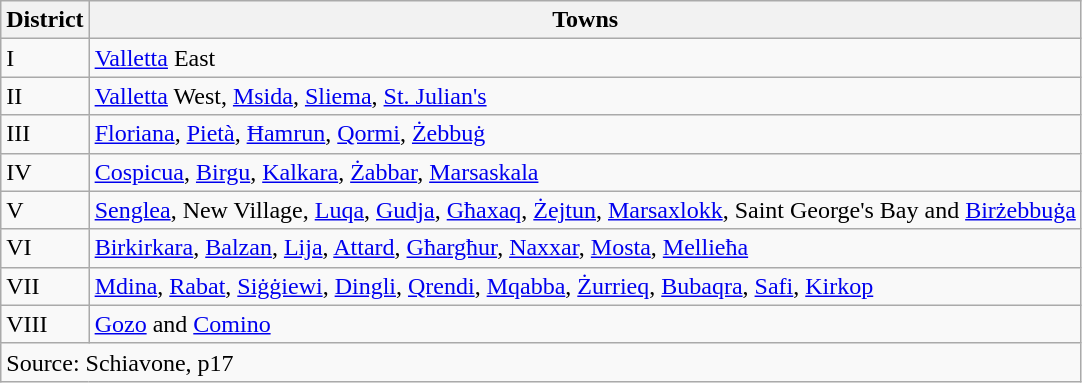<table class=wikitable>
<tr>
<th>District</th>
<th>Towns</th>
</tr>
<tr>
<td>I</td>
<td><a href='#'>Valletta</a> East</td>
</tr>
<tr>
<td>II</td>
<td><a href='#'>Valletta</a> West, <a href='#'>Msida</a>, <a href='#'>Sliema</a>, <a href='#'>St. Julian's</a></td>
</tr>
<tr>
<td>III</td>
<td><a href='#'>Floriana</a>, <a href='#'>Pietà</a>, <a href='#'>Ħamrun</a>, <a href='#'>Qormi</a>, <a href='#'>Żebbuġ</a></td>
</tr>
<tr>
<td>IV</td>
<td><a href='#'>Cospicua</a>, <a href='#'>Birgu</a>, <a href='#'>Kalkara</a>, <a href='#'>Żabbar</a>, <a href='#'>Marsaskala</a></td>
</tr>
<tr>
<td>V</td>
<td><a href='#'>Senglea</a>, New Village, <a href='#'>Luqa</a>, <a href='#'>Gudja</a>, <a href='#'>Għaxaq</a>, <a href='#'>Żejtun</a>, <a href='#'>Marsaxlokk</a>, Saint George's Bay and <a href='#'>Birżebbuġa</a></td>
</tr>
<tr>
<td>VI</td>
<td><a href='#'>Birkirkara</a>, <a href='#'>Balzan</a>, <a href='#'>Lija</a>, <a href='#'>Attard</a>, <a href='#'>Għargħur</a>, <a href='#'>Naxxar</a>, <a href='#'>Mosta</a>, <a href='#'>Mellieħa</a></td>
</tr>
<tr>
<td>VII</td>
<td><a href='#'>Mdina</a>, <a href='#'>Rabat</a>, <a href='#'>Siġġiewi</a>, <a href='#'>Dingli</a>, <a href='#'>Qrendi</a>, <a href='#'>Mqabba</a>, <a href='#'>Żurrieq</a>, <a href='#'>Bubaqra</a>, <a href='#'>Safi</a>, <a href='#'>Kirkop</a></td>
</tr>
<tr>
<td>VIII</td>
<td><a href='#'>Gozo</a> and <a href='#'>Comino</a></td>
</tr>
<tr>
<td colspan=2>Source: Schiavone, p17</td>
</tr>
</table>
